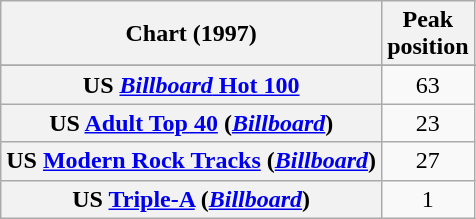<table class="wikitable sortable plainrowheaders" style="text-align:center">
<tr>
<th>Chart (1997)</th>
<th>Peak<br>position</th>
</tr>
<tr>
</tr>
<tr>
<th scope="row">US <a href='#'><em>Billboard</em> Hot 100</a></th>
<td>63</td>
</tr>
<tr>
<th scope="row">US <a href='#'>Adult Top 40</a> (<em><a href='#'>Billboard</a></em>)</th>
<td>23</td>
</tr>
<tr>
<th scope="row">US <a href='#'>Modern Rock Tracks</a> (<em><a href='#'>Billboard</a></em>)</th>
<td>27</td>
</tr>
<tr>
<th scope="row">US <a href='#'>Triple-A</a> (<em><a href='#'>Billboard</a></em>)</th>
<td>1</td>
</tr>
</table>
